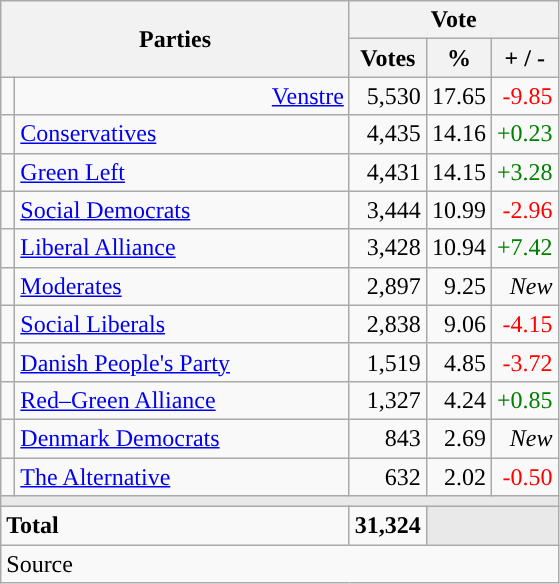<table class="wikitable" style="text-align:right;">
<tr>
<th style="text-align:centre;" rowspan="2" colspan="2" width="225">Parties</th>
<th colspan="3">Vote</th>
</tr>
<tr>
<th width="15">Votes</th>
<th width="15">%</th>
<th width="15">+ / -</th>
</tr>
<tr>
<td width=2 bgcolor=></td>
<td><a href='#'>Venstre</a></td>
<td>5,530</td>
<td>17.65</td>
<td style=color:red;>-9.85</td>
</tr>
<tr>
<td width=2 bgcolor=></td>
<td align=left><a href='#'>Conservatives</a></td>
<td>4,435</td>
<td>14.16</td>
<td style=color:green;>+0.23</td>
</tr>
<tr>
<td width=2 bgcolor=></td>
<td align=left><a href='#'>Green Left</a></td>
<td>4,431</td>
<td>14.15</td>
<td style=color:green;>+3.28</td>
</tr>
<tr>
<td width=2 bgcolor=></td>
<td align=left><a href='#'>Social Democrats</a></td>
<td>3,444</td>
<td>10.99</td>
<td style=color:red;>-2.96</td>
</tr>
<tr>
<td width=2 bgcolor=></td>
<td align=left><a href='#'>Liberal Alliance</a></td>
<td>3,428</td>
<td>10.94</td>
<td style=color:green;>+7.42</td>
</tr>
<tr>
<td width=2 bgcolor=></td>
<td align=left><a href='#'>Moderates</a></td>
<td>2,897</td>
<td>9.25</td>
<td><em>New</em></td>
</tr>
<tr>
<td width=2 bgcolor=></td>
<td align=left><a href='#'>Social Liberals</a></td>
<td>2,838</td>
<td>9.06</td>
<td style=color:red;>-4.15</td>
</tr>
<tr>
<td width=2 bgcolor=></td>
<td align=left><a href='#'>Danish People's Party</a></td>
<td>1,519</td>
<td>4.85</td>
<td style=color:red;>-3.72</td>
</tr>
<tr>
<td width=2 bgcolor=></td>
<td align=left><a href='#'>Red–Green Alliance</a></td>
<td>1,327</td>
<td>4.24</td>
<td style=color:green;>+0.85</td>
</tr>
<tr>
<td width=2 bgcolor=></td>
<td align=left><a href='#'>Denmark Democrats</a></td>
<td>843</td>
<td>2.69</td>
<td><em>New</em></td>
</tr>
<tr>
<td width=2 bgcolor=></td>
<td align=left><a href='#'>The Alternative</a></td>
<td>632</td>
<td>2.02</td>
<td style=color:red;>-0.50</td>
</tr>
<tr>
<td colspan="7" bgcolor="#E9E9E9"></td>
</tr>
<tr>
<td align="left" colspan="2"><strong>Total</strong></td>
<td><strong>31,324</strong></td>
<td bgcolor=#E9E9E9 colspan=2></td>
</tr>
<tr>
<td align="left" colspan="6">Source</td>
</tr>
</table>
